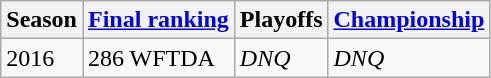<table class="wikitable sortable">
<tr>
<th>Season</th>
<th><a href='#'>Final ranking</a></th>
<th>Playoffs</th>
<th><a href='#'>Championship</a></th>
</tr>
<tr>
<td>2016</td>
<td>286 WFTDA</td>
<td><em>DNQ</em></td>
<td><em>DNQ</em></td>
</tr>
</table>
